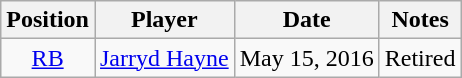<table class="sortable wikitable">
<tr>
<th>Position</th>
<th>Player</th>
<th>Date</th>
<th>Notes</th>
</tr>
<tr style="text-align:center;">
<td><a href='#'>RB</a></td>
<td><a href='#'>Jarryd Hayne</a></td>
<td>May 15, 2016</td>
<td>Retired</td>
</tr>
</table>
